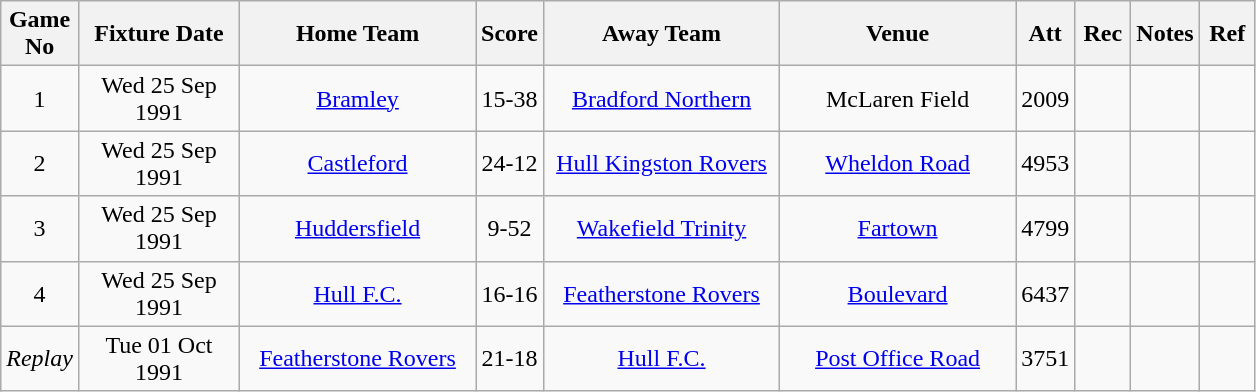<table class="wikitable" style="text-align:center;">
<tr>
<th width=20 abbr="No">Game No</th>
<th width=100 abbr="Date">Fixture Date</th>
<th width=150 abbr="Home Team">Home Team</th>
<th width=20 abbr="Score">Score</th>
<th width=150 abbr="Away Team">Away Team</th>
<th width=150 abbr="Venue">Venue</th>
<th width=30 abbr="Att">Att</th>
<th width=30 abbr="Rec">Rec</th>
<th width=20 abbr="Notes">Notes</th>
<th width=30 abbr="Ref">Ref</th>
</tr>
<tr>
<td>1</td>
<td>Wed 25 Sep 1991</td>
<td><a href='#'>Bramley</a></td>
<td>15-38</td>
<td><a href='#'>Bradford Northern</a></td>
<td>McLaren Field</td>
<td>2009</td>
<td></td>
<td></td>
<td></td>
</tr>
<tr>
<td>2</td>
<td>Wed 25 Sep 1991</td>
<td><a href='#'>Castleford</a></td>
<td>24-12</td>
<td><a href='#'>Hull Kingston Rovers</a></td>
<td><a href='#'>Wheldon Road</a></td>
<td>4953</td>
<td></td>
<td></td>
<td></td>
</tr>
<tr>
<td>3</td>
<td>Wed 25 Sep 1991</td>
<td><a href='#'>Huddersfield</a></td>
<td>9-52</td>
<td><a href='#'>Wakefield Trinity</a></td>
<td><a href='#'>Fartown</a></td>
<td>4799</td>
<td></td>
<td></td>
<td></td>
</tr>
<tr>
<td>4</td>
<td>Wed 25 Sep 1991</td>
<td><a href='#'>Hull F.C.</a></td>
<td>16-16</td>
<td><a href='#'>Featherstone Rovers</a></td>
<td><a href='#'>Boulevard</a></td>
<td>6437</td>
<td></td>
<td></td>
<td></td>
</tr>
<tr>
<td><em>Replay</em></td>
<td>Tue 01 Oct 1991</td>
<td><a href='#'>Featherstone Rovers</a></td>
<td>21-18</td>
<td><a href='#'>Hull F.C.</a></td>
<td><a href='#'>Post Office Road</a></td>
<td>3751</td>
<td></td>
<td></td>
<td></td>
</tr>
</table>
